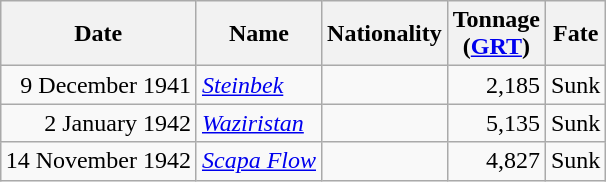<table class="wikitable sortable" style="margin: 1em auto 1em auto;" style="margin: 1em auto 1em auto;">
<tr>
<th>Date</th>
<th>Name</th>
<th>Nationality</th>
<th>Tonnage<br>(<a href='#'>GRT</a>)</th>
<th>Fate</th>
</tr>
<tr>
<td align="right">9 December 1941</td>
<td align="left"><a href='#'><em>Steinbek</em></a></td>
<td align="left"></td>
<td align="right">2,185</td>
<td align="left">Sunk</td>
</tr>
<tr>
<td align="right">2 January 1942</td>
<td align="left"><a href='#'><em>Waziristan</em></a></td>
<td align="left"></td>
<td align="right">5,135</td>
<td align="left">Sunk</td>
</tr>
<tr>
<td align="right">14 November 1942</td>
<td align="left"><a href='#'><em>Scapa Flow</em></a></td>
<td align="left"></td>
<td align="right">4,827</td>
<td align="left">Sunk</td>
</tr>
</table>
